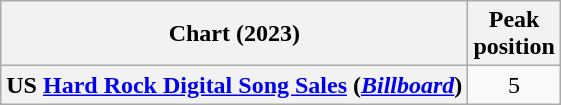<table class="wikitable sortable plainrowheaders" style="text-align:center">
<tr>
<th scope="col">Chart (2023)</th>
<th scope="col">Peak<br> position</th>
</tr>
<tr>
<th scope="row">US <a href='#'>Hard Rock Digital Song Sales</a> (<em><a href='#'>Billboard</a></em>)</th>
<td>5</td>
</tr>
</table>
